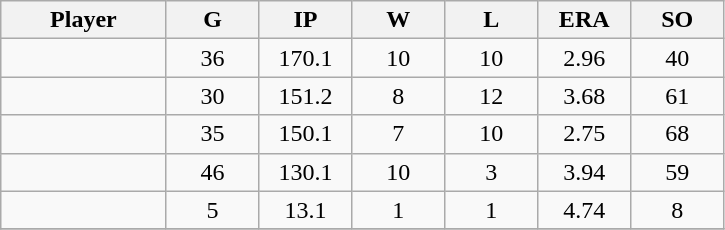<table class="wikitable sortable">
<tr>
<th bgcolor="#DDDDFF" width="16%">Player</th>
<th bgcolor="#DDDDFF" width="9%">G</th>
<th bgcolor="#DDDDFF" width="9%">IP</th>
<th bgcolor="#DDDDFF" width="9%">W</th>
<th bgcolor="#DDDDFF" width="9%">L</th>
<th bgcolor="#DDDDFF" width="9%">ERA</th>
<th bgcolor="#DDDDFF" width="9%">SO</th>
</tr>
<tr align="center">
<td></td>
<td>36</td>
<td>170.1</td>
<td>10</td>
<td>10</td>
<td>2.96</td>
<td>40</td>
</tr>
<tr align="center">
<td></td>
<td>30</td>
<td>151.2</td>
<td>8</td>
<td>12</td>
<td>3.68</td>
<td>61</td>
</tr>
<tr align="center">
<td></td>
<td>35</td>
<td>150.1</td>
<td>7</td>
<td>10</td>
<td>2.75</td>
<td>68</td>
</tr>
<tr align="center">
<td></td>
<td>46</td>
<td>130.1</td>
<td>10</td>
<td>3</td>
<td>3.94</td>
<td>59</td>
</tr>
<tr align="center">
<td></td>
<td>5</td>
<td>13.1</td>
<td>1</td>
<td>1</td>
<td>4.74</td>
<td>8</td>
</tr>
<tr align="center">
</tr>
</table>
